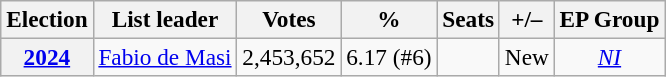<table class="wikitable" style="font-size:97%; text-align:center;">
<tr>
<th>Election</th>
<th>List leader</th>
<th>Votes</th>
<th>%</th>
<th>Seats</th>
<th>+/–</th>
<th>EP Group</th>
</tr>
<tr>
<th><a href='#'>2024</a></th>
<td><a href='#'>Fabio de Masi</a></td>
<td>2,453,652</td>
<td>6.17 (#6)</td>
<td></td>
<td>New</td>
<td><em><a href='#'>NI</a></em></td>
</tr>
</table>
